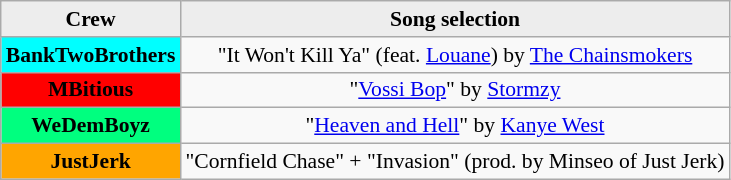<table class="wikitable sortable" style="text-align:center; font-size:90%">
<tr>
<th style="background:#EDEDED">Crew</th>
<th style="background:#EDEDED">Song selection</th>
</tr>
<tr>
<td style="background:aqua"><strong>BankTwoBrothers</strong></td>
<td>"It Won't Kill Ya" (feat. <a href='#'>Louane</a>) by <a href='#'>The Chainsmokers</a></td>
</tr>
<tr>
<td style="background:red"><strong>MBitious</strong></td>
<td>"<a href='#'>Vossi Bop</a>" by <a href='#'>Stormzy</a></td>
</tr>
<tr>
<td style="background:springgreen"><strong>WeDemBoyz</strong></td>
<td>"<a href='#'>Heaven and Hell</a>" by <a href='#'>Kanye West</a></td>
</tr>
<tr>
<td style="background:orange"><strong>JustJerk</strong></td>
<td>"Cornfield Chase" + "Invasion" (prod. by Minseo of Just Jerk)</td>
</tr>
</table>
